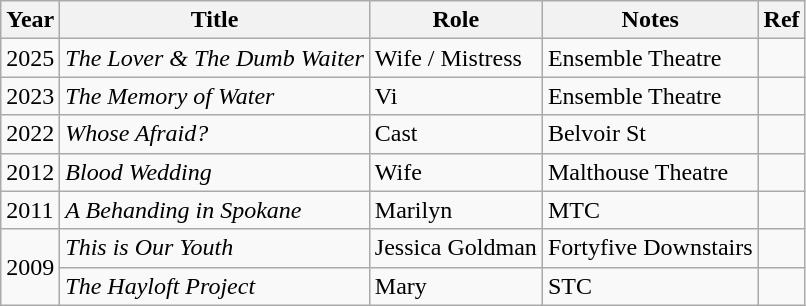<table class="wikitable sortable">
<tr>
<th>Year</th>
<th>Title</th>
<th>Role</th>
<th>Notes</th>
<th>Ref</th>
</tr>
<tr>
<td>2025</td>
<td><em>The Lover & The Dumb Waiter</em></td>
<td>Wife / Mistress</td>
<td>Ensemble Theatre</td>
<td></td>
</tr>
<tr>
<td>2023</td>
<td><em>The Memory of Water</em></td>
<td>Vi</td>
<td>Ensemble Theatre</td>
<td></td>
</tr>
<tr>
<td>2022</td>
<td><em>Whose Afraid?</em></td>
<td>Cast</td>
<td>Belvoir St</td>
<td></td>
</tr>
<tr>
<td>2012</td>
<td><em>Blood Wedding</em></td>
<td>Wife</td>
<td>Malthouse Theatre</td>
<td></td>
</tr>
<tr>
<td>2011</td>
<td><em>A Behanding in Spokane</em></td>
<td>Marilyn</td>
<td>MTC</td>
<td></td>
</tr>
<tr>
<td rowspan="2">2009</td>
<td><em>This is Our Youth</em></td>
<td>Jessica Goldman</td>
<td>Fortyfive Downstairs</td>
<td></td>
</tr>
<tr>
<td><em>The Hayloft Project</em></td>
<td>Mary</td>
<td>STC</td>
<td></td>
</tr>
</table>
